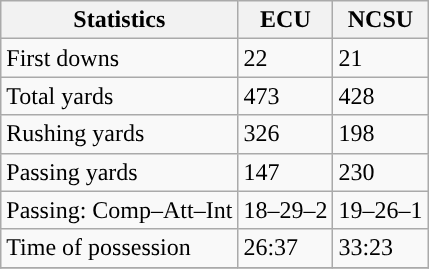<table class="wikitable" style="float: left;">
<tr>
<th>Statistics</th>
<th>ECU</th>
<th>NCSU</th>
</tr>
<tr>
<td>First downs</td>
<td>22</td>
<td>21</td>
</tr>
<tr>
<td>Total yards</td>
<td>473</td>
<td>428</td>
</tr>
<tr>
<td>Rushing yards</td>
<td>326</td>
<td>198</td>
</tr>
<tr>
<td>Passing yards</td>
<td>147</td>
<td>230</td>
</tr>
<tr>
<td>Passing: Comp–Att–Int</td>
<td>18–29–2</td>
<td>19–26–1</td>
</tr>
<tr>
<td>Time of possession</td>
<td>26:37</td>
<td>33:23</td>
</tr>
<tr>
</tr>
</table>
